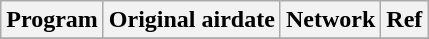<table class="wikitable plainrowheaders sortable" style="text-align:left">
<tr>
<th scope="col">Program</th>
<th scope="col">Original airdate</th>
<th scope="col">Network</th>
<th scope="col" class="unsortable">Ref</th>
</tr>
<tr>
</tr>
</table>
